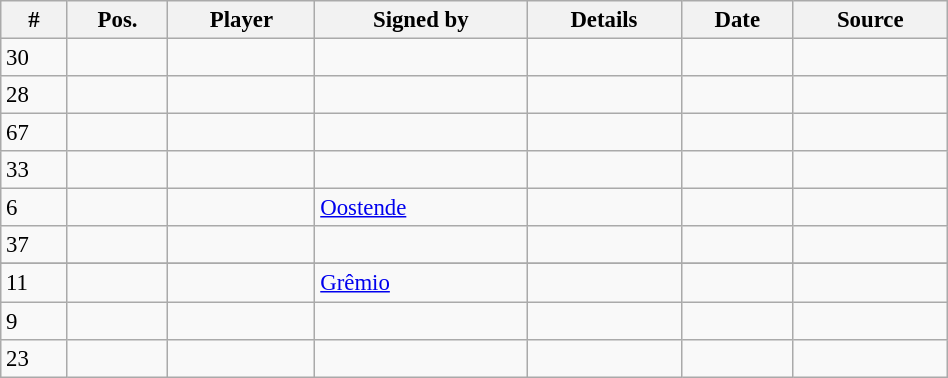<table class="wikitable sortable" style="width:50%; font-size:95%; text-align:left;">
<tr>
<th>#</th>
<th>Pos.</th>
<th>Player</th>
<th>Signed by</th>
<th>Details</th>
<th>Date</th>
<th>Source</th>
</tr>
<tr>
<td>30</td>
<td></td>
<td></td>
<td></td>
<td></td>
<td></td>
<td></td>
</tr>
<tr>
<td>28</td>
<td></td>
<td></td>
<td></td>
<td></td>
<td></td>
<td></td>
</tr>
<tr>
<td>67</td>
<td></td>
<td></td>
<td></td>
<td></td>
<td></td>
<td></td>
</tr>
<tr>
<td>33</td>
<td></td>
<td></td>
<td></td>
<td></td>
<td></td>
<td></td>
</tr>
<tr>
<td>6</td>
<td></td>
<td></td>
<td> <a href='#'>Oostende</a></td>
<td></td>
<td></td>
<td></td>
</tr>
<tr>
<td>37</td>
<td></td>
<td></td>
<td></td>
<td></td>
<td></td>
<td></td>
</tr>
<tr>
</tr>
<tr>
<td>11</td>
<td></td>
<td></td>
<td> <a href='#'>Grêmio</a></td>
<td></td>
<td></td>
<td></td>
</tr>
<tr>
<td>9</td>
<td></td>
<td></td>
<td></td>
<td></td>
<td></td>
<td></td>
</tr>
<tr>
<td>23</td>
<td></td>
<td></td>
<td></td>
<td></td>
<td></td>
<td></td>
</tr>
</table>
